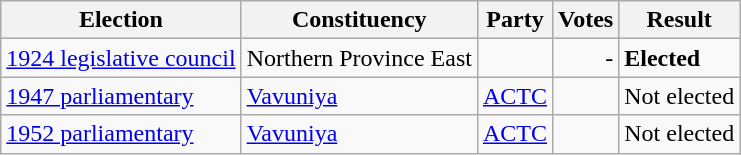<table class="wikitable" style="text-align:left;">
<tr>
<th scope=col>Election</th>
<th scope=col>Constituency</th>
<th scope=col>Party</th>
<th scope=col>Votes</th>
<th scope=col>Result</th>
</tr>
<tr>
<td><a href='#'>1924 legislative council</a></td>
<td>Northern Province East</td>
<td></td>
<td align=right>-</td>
<td><strong>Elected</strong></td>
</tr>
<tr>
<td><a href='#'>1947 parliamentary</a></td>
<td><a href='#'>Vavuniya</a></td>
<td><a href='#'>ACTC</a></td>
<td align=right></td>
<td>Not elected</td>
</tr>
<tr>
<td><a href='#'>1952 parliamentary</a></td>
<td><a href='#'>Vavuniya</a></td>
<td><a href='#'>ACTC</a></td>
<td align=right></td>
<td>Not elected</td>
</tr>
</table>
